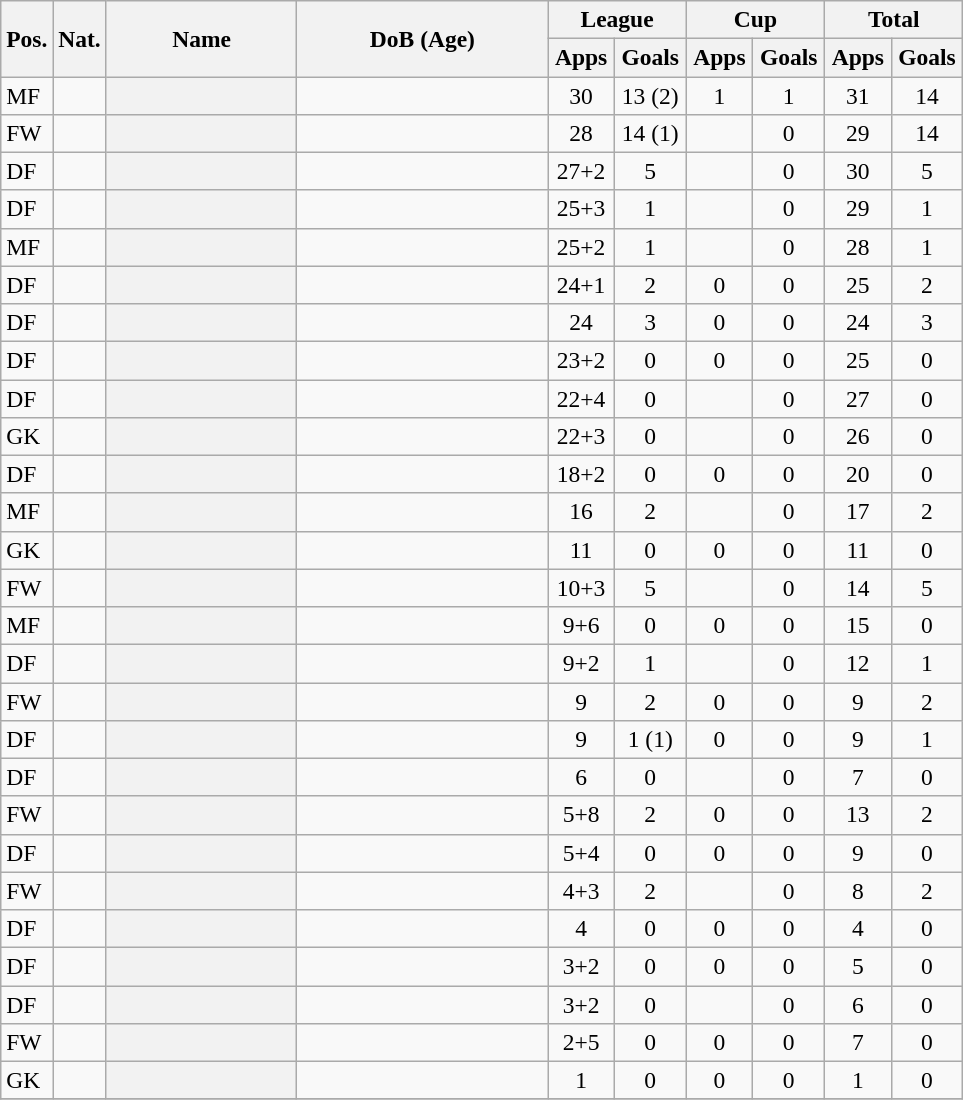<table class="wikitable plainrowheaders sortable" style="text-align:center; font-size:98%;">
<tr>
<th rowspan="2">Pos.</th>
<th rowspan="2">Nat.</th>
<th rowspan="2" width="120">Name</th>
<th rowspan="2" width="160">DoB (Age)</th>
<th colspan="2" width="85">League</th>
<th colspan="2" width="85">Cup</th>
<th colspan="2" width="85">Total</th>
</tr>
<tr>
<th>Apps</th>
<th>Goals</th>
<th>Apps</th>
<th>Goals</th>
<th>Apps</th>
<th>Goals</th>
</tr>
<tr>
<td align="left">MF</td>
<td></td>
<th scope="row"></th>
<td align=left></td>
<td>30</td>
<td>13 (2)</td>
<td>1</td>
<td>1</td>
<td>31</td>
<td>14</td>
</tr>
<tr>
<td align="left">FW</td>
<td></td>
<th scope="row"></th>
<td align=left></td>
<td>28</td>
<td>14 (1)</td>
<td></td>
<td>0</td>
<td>29</td>
<td>14</td>
</tr>
<tr>
<td align="left">DF</td>
<td></td>
<th scope="row"></th>
<td align=left></td>
<td>27+2</td>
<td>5</td>
<td></td>
<td>0</td>
<td>30</td>
<td>5</td>
</tr>
<tr>
<td align="left">DF</td>
<td></td>
<th scope="row"></th>
<td align=left></td>
<td>25+3</td>
<td>1</td>
<td></td>
<td>0</td>
<td>29</td>
<td>1</td>
</tr>
<tr>
<td align="left">MF</td>
<td></td>
<th scope="row"></th>
<td align=left></td>
<td>25+2</td>
<td>1</td>
<td></td>
<td>0</td>
<td>28</td>
<td>1</td>
</tr>
<tr>
<td align="left">DF</td>
<td></td>
<th scope="row"></th>
<td align=left></td>
<td>24+1</td>
<td>2</td>
<td>0</td>
<td>0</td>
<td>25</td>
<td>2</td>
</tr>
<tr>
<td align="left">DF</td>
<td></td>
<th scope="row"></th>
<td align=left></td>
<td>24</td>
<td>3</td>
<td>0</td>
<td>0</td>
<td>24</td>
<td>3</td>
</tr>
<tr>
<td align="left">DF</td>
<td></td>
<th scope="row"></th>
<td align=left></td>
<td>23+2</td>
<td>0</td>
<td>0</td>
<td>0</td>
<td>25</td>
<td>0</td>
</tr>
<tr>
<td align="left">DF</td>
<td></td>
<th scope="row"></th>
<td align=left></td>
<td>22+4</td>
<td>0</td>
<td></td>
<td>0</td>
<td>27</td>
<td>0</td>
</tr>
<tr>
<td align="left">GK</td>
<td></td>
<th scope="row"></th>
<td align=left></td>
<td>22+3</td>
<td>0</td>
<td></td>
<td>0</td>
<td>26</td>
<td>0</td>
</tr>
<tr>
<td align="left">DF</td>
<td></td>
<th scope="row"></th>
<td align=left></td>
<td>18+2</td>
<td>0</td>
<td>0</td>
<td>0</td>
<td>20</td>
<td>0</td>
</tr>
<tr>
<td align="left">MF</td>
<td></td>
<th scope="row"></th>
<td align=left></td>
<td>16</td>
<td>2</td>
<td></td>
<td>0</td>
<td>17</td>
<td>2</td>
</tr>
<tr>
<td align="left">GK</td>
<td></td>
<th scope="row"></th>
<td align=left></td>
<td>11</td>
<td>0</td>
<td>0</td>
<td>0</td>
<td>11</td>
<td>0</td>
</tr>
<tr>
<td align="left">FW</td>
<td></td>
<th scope="row"></th>
<td align=left></td>
<td>10+3</td>
<td>5</td>
<td></td>
<td>0</td>
<td>14</td>
<td>5</td>
</tr>
<tr>
<td align="left">MF</td>
<td></td>
<th scope="row"></th>
<td align=left></td>
<td>9+6</td>
<td>0</td>
<td>0</td>
<td>0</td>
<td>15</td>
<td>0</td>
</tr>
<tr>
<td align="left">DF</td>
<td></td>
<th scope="row"></th>
<td align=left></td>
<td>9+2</td>
<td>1</td>
<td></td>
<td>0</td>
<td>12</td>
<td>1</td>
</tr>
<tr>
<td align="left">FW</td>
<td></td>
<th scope="row"></th>
<td align=left></td>
<td>9</td>
<td>2</td>
<td>0</td>
<td>0</td>
<td>9</td>
<td>2</td>
</tr>
<tr>
<td align="left">DF</td>
<td></td>
<th scope="row"></th>
<td align=left></td>
<td>9</td>
<td>1 (1)</td>
<td>0</td>
<td>0</td>
<td>9</td>
<td>1</td>
</tr>
<tr>
<td align="left">DF</td>
<td></td>
<th scope="row"></th>
<td align=left></td>
<td>6</td>
<td>0</td>
<td></td>
<td>0</td>
<td>7</td>
<td>0</td>
</tr>
<tr>
<td align="left">FW</td>
<td></td>
<th scope="row"></th>
<td align=left></td>
<td>5+8</td>
<td>2</td>
<td>0</td>
<td>0</td>
<td>13</td>
<td>2</td>
</tr>
<tr>
<td align="left">DF</td>
<td></td>
<th scope="row"></th>
<td align=left></td>
<td>5+4</td>
<td>0</td>
<td>0</td>
<td>0</td>
<td>9</td>
<td>0</td>
</tr>
<tr>
<td align="left">FW</td>
<td></td>
<th scope="row"></th>
<td align=left></td>
<td>4+3</td>
<td>2</td>
<td></td>
<td>0</td>
<td>8</td>
<td>2</td>
</tr>
<tr>
<td align="left">DF</td>
<td></td>
<th scope="row"></th>
<td align=left></td>
<td>4</td>
<td>0</td>
<td>0</td>
<td>0</td>
<td>4</td>
<td>0</td>
</tr>
<tr>
<td align="left">DF</td>
<td></td>
<th scope="row"></th>
<td align=left></td>
<td>3+2</td>
<td>0</td>
<td>0</td>
<td>0</td>
<td>5</td>
<td>0</td>
</tr>
<tr>
<td align="left">DF</td>
<td></td>
<th scope="row"></th>
<td align=left></td>
<td>3+2</td>
<td>0</td>
<td></td>
<td>0</td>
<td>6</td>
<td>0</td>
</tr>
<tr>
<td align="left">FW</td>
<td></td>
<th scope="row"></th>
<td align=left></td>
<td>2+5</td>
<td>0</td>
<td>0</td>
<td>0</td>
<td>7</td>
<td>0</td>
</tr>
<tr>
<td align="left">GK</td>
<td></td>
<th scope="row"></th>
<td align=left></td>
<td>1</td>
<td>0</td>
<td>0</td>
<td>0</td>
<td>1</td>
<td>0</td>
</tr>
<tr>
</tr>
</table>
